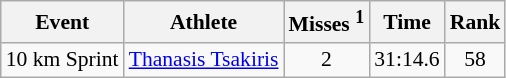<table class="wikitable" style="font-size:90%">
<tr>
<th>Event</th>
<th>Athlete</th>
<th>Misses <sup>1</sup></th>
<th>Time</th>
<th>Rank</th>
</tr>
<tr>
<td>10 km Sprint</td>
<td><a href='#'>Thanasis Tsakiris</a></td>
<td align="center">2</td>
<td align="center">31:14.6</td>
<td align="center">58</td>
</tr>
</table>
